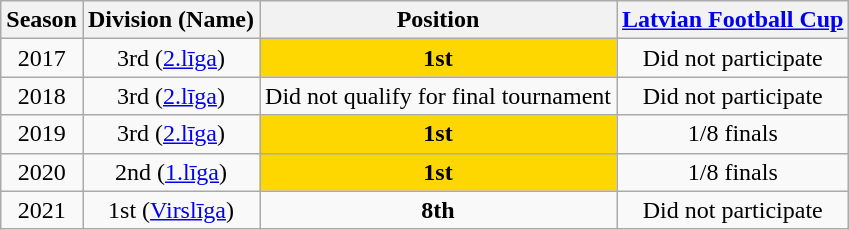<table class="wikitable">
<tr>
<th>Season</th>
<th>Division (Name)</th>
<th>Position</th>
<th><a href='#'>Latvian Football Cup</a></th>
</tr>
<tr>
<td align=center>2017</td>
<td align=center>3rd (<a href='#'>2.līga</a>)</td>
<td align=center  bgcolor=gold><strong>1st</strong></td>
<td align=center>Did not participate</td>
</tr>
<tr>
<td align=center>2018</td>
<td align=center>3rd (<a href='#'>2.līga</a>)</td>
<td align=center>Did not qualify for final tournament</td>
<td align=center>Did not participate</td>
</tr>
<tr>
<td align=center>2019</td>
<td align=center>3rd (<a href='#'>2.līga</a>)</td>
<td align=center  bgcolor=gold><strong>1st</strong></td>
<td align=center>1/8 finals</td>
</tr>
<tr>
<td align=center>2020</td>
<td align=center>2nd (<a href='#'>1.līga</a>)</td>
<td align=center  bgcolor=gold><strong>1st</strong></td>
<td align=center>1/8 finals</td>
</tr>
<tr>
<td align=center>2021</td>
<td align=center>1st (<a href='#'>Virslīga</a>)</td>
<td align=center><strong>8th</strong></td>
<td align=center>Did not participate</td>
</tr>
</table>
